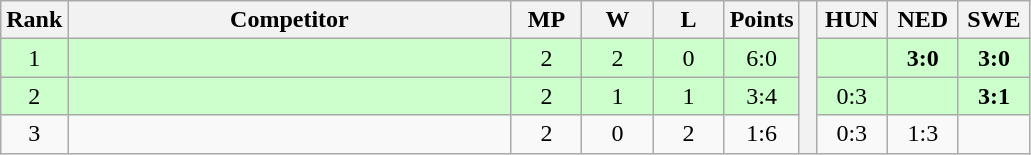<table class="wikitable" style="text-align:center">
<tr>
<th>Rank</th>
<th style="width:18em">Competitor</th>
<th style="width:2.5em">MP</th>
<th style="width:2.5em">W</th>
<th style="width:2.5em">L</th>
<th>Points</th>
<th rowspan="4"> </th>
<th style="width:2.5em">HUN</th>
<th style="width:2.5em">NED</th>
<th style="width:2.5em">SWE</th>
</tr>
<tr style="background:#cfc;">
<td>1</td>
<td style="text-align:left"></td>
<td>2</td>
<td>2</td>
<td>0</td>
<td>6:0</td>
<td></td>
<td><strong>3:0</strong></td>
<td><strong>3:0</strong></td>
</tr>
<tr style="background:#cfc;">
<td>2</td>
<td style="text-align:left"></td>
<td>2</td>
<td>1</td>
<td>1</td>
<td>3:4</td>
<td>0:3</td>
<td></td>
<td><strong>3:1</strong></td>
</tr>
<tr>
<td>3</td>
<td style="text-align:left"></td>
<td>2</td>
<td>0</td>
<td>2</td>
<td>1:6</td>
<td>0:3</td>
<td>1:3</td>
<td></td>
</tr>
</table>
